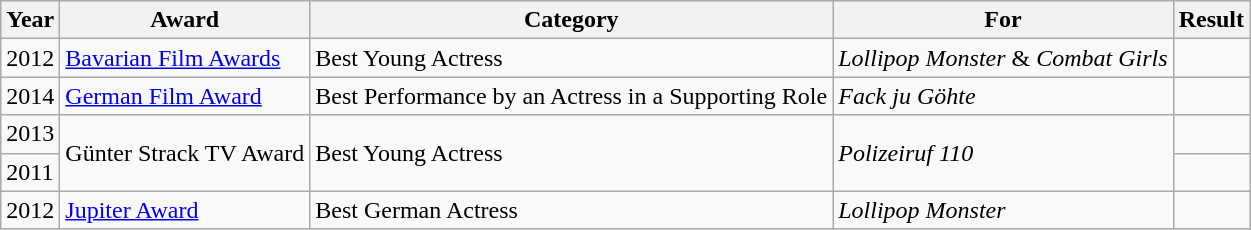<table class="wikitable sortable plainrowheaders">
<tr>
<th>Year</th>
<th>Award</th>
<th>Category</th>
<th>For</th>
<th>Result</th>
</tr>
<tr>
<td>2012</td>
<td><a href='#'>Bavarian Film Awards</a></td>
<td>Best Young Actress</td>
<td><em>Lollipop Monster</em> & <em>Combat Girls</em></td>
<td></td>
</tr>
<tr>
<td>2014</td>
<td><a href='#'>German Film Award</a></td>
<td>Best Performance by an Actress in a Supporting Role</td>
<td><em>Fack ju Göhte</em></td>
<td></td>
</tr>
<tr>
<td>2013</td>
<td rowspan=2>Günter Strack TV Award</td>
<td rowspan=2>Best Young Actress</td>
<td rowspan=2><em>Polizeiruf 110</em></td>
<td></td>
</tr>
<tr>
<td>2011</td>
<td></td>
</tr>
<tr>
<td>2012</td>
<td><a href='#'>Jupiter Award</a></td>
<td>Best German Actress</td>
<td><em>Lollipop Monster</em></td>
<td></td>
</tr>
</table>
